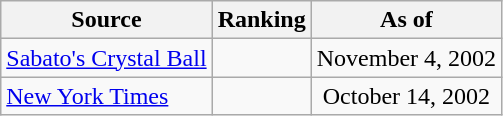<table class="wikitable" style="text-align:center">
<tr>
<th>Source</th>
<th>Ranking</th>
<th>As of</th>
</tr>
<tr>
<td align=left><a href='#'>Sabato's Crystal Ball</a></td>
<td></td>
<td>November 4, 2002</td>
</tr>
<tr>
<td align=left><a href='#'>New York Times</a></td>
<td></td>
<td>October 14, 2002</td>
</tr>
</table>
